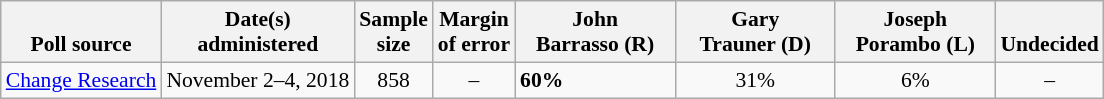<table class="wikitable" style="font-size:90%">
<tr valign=bottom>
<th>Poll source</th>
<th>Date(s)<br>administered</th>
<th>Sample<br>size</th>
<th>Margin<br>of error</th>
<th style="width:100px;">John<br>Barrasso (R)</th>
<th style="width:100px;">Gary<br>Trauner (D)</th>
<th style="width:100px;">Joseph<br>Porambo (L)</th>
<th>Undecided</th>
</tr>
<tr>
<td><a href='#'>Change Research</a></td>
<td align=center>November 2–4, 2018</td>
<td align=center>858</td>
<td align=center>–</td>
<td><strong>60%</strong></td>
<td align=center>31%</td>
<td align=center>6%</td>
<td align=center>–</td>
</tr>
</table>
